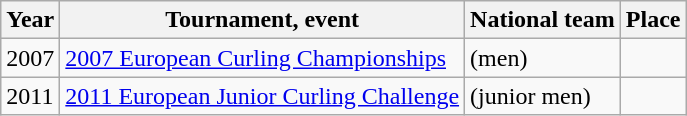<table class="wikitable">
<tr>
<th scope="col">Year</th>
<th scope="col">Tournament, event</th>
<th scope="col">National team</th>
<th scope="col">Place</th>
</tr>
<tr>
<td>2007</td>
<td><a href='#'>2007 European Curling Championships</a></td>
<td> (men)</td>
<td></td>
</tr>
<tr>
<td>2011</td>
<td><a href='#'>2011 European Junior Curling Challenge</a></td>
<td> (junior men)</td>
<td></td>
</tr>
</table>
